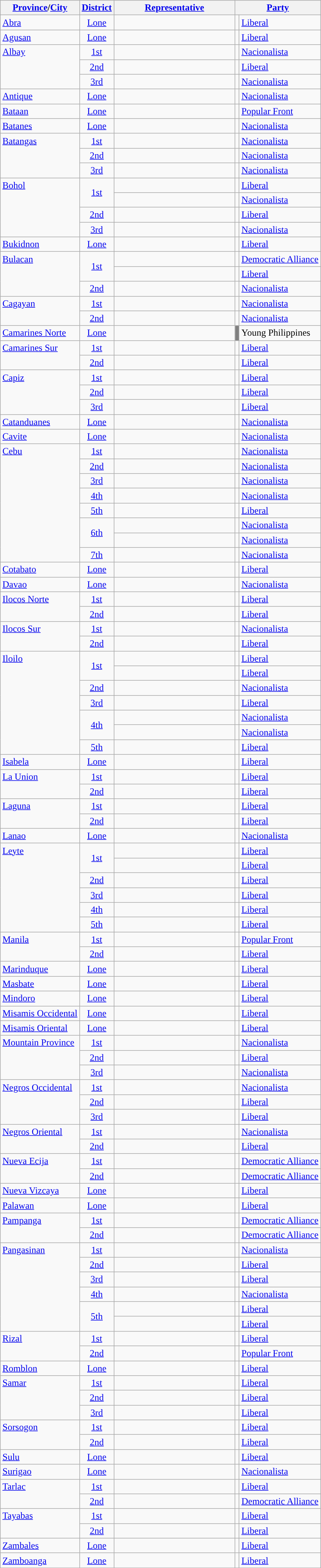<table class="wikitable sortable">
<tr>
<th><a href='#'>Province</a>/<a href='#'>City</a></th>
<th><a href='#'>District</a></th>
<th width="200px"><a href='#'>Representative</a></th>
<th colspan="2"><a href='#'>Party</a></th>
</tr>
<tr>
<td valign="top"><a href='#'>Abra</a></td>
<td align="center"><a href='#'>Lone</a></td>
<td></td>
<td></td>
<td><a href='#'>Liberal</a></td>
</tr>
<tr>
<td valign="top"><a href='#'>Agusan</a></td>
<td align="center"><a href='#'>Lone</a></td>
<td></td>
<td></td>
<td><a href='#'>Liberal</a></td>
</tr>
<tr>
<td rowspan="3" valign="top"><a href='#'>Albay</a></td>
<td align="center"><a href='#'>1st</a></td>
<td></td>
<td></td>
<td><a href='#'>Nacionalista</a></td>
</tr>
<tr>
<td align="center"><a href='#'>2nd</a></td>
<td></td>
<td></td>
<td><a href='#'>Liberal</a></td>
</tr>
<tr>
<td align="center"><a href='#'>3rd</a></td>
<td></td>
<td></td>
<td><a href='#'>Nacionalista</a></td>
</tr>
<tr>
<td><a href='#'>Antique</a></td>
<td align="center"><a href='#'>Lone</a></td>
<td></td>
<td></td>
<td><a href='#'>Nacionalista</a></td>
</tr>
<tr>
<td valign="top"><a href='#'>Bataan</a></td>
<td align="center"><a href='#'>Lone</a></td>
<td></td>
<td></td>
<td><a href='#'>Popular Front</a></td>
</tr>
<tr>
<td valign="top"><a href='#'>Batanes</a></td>
<td align="center"><a href='#'>Lone</a></td>
<td></td>
<td></td>
<td><a href='#'>Nacionalista</a></td>
</tr>
<tr>
<td rowspan="3" valign="top"><a href='#'>Batangas</a></td>
<td align="center"><a href='#'>1st</a></td>
<td></td>
<td></td>
<td><a href='#'>Nacionalista</a></td>
</tr>
<tr>
<td align="center"><a href='#'>2nd</a></td>
<td></td>
<td></td>
<td><a href='#'>Nacionalista</a></td>
</tr>
<tr>
<td align="center"><a href='#'>3rd</a></td>
<td></td>
<td></td>
<td><a href='#'>Nacionalista</a></td>
</tr>
<tr>
<td rowspan="4" valign="top"><a href='#'>Bohol</a></td>
<td rowspan="2" align="center"><a href='#'>1st</a></td>
<td></td>
<td></td>
<td><a href='#'>Liberal</a></td>
</tr>
<tr>
<td></td>
<td></td>
<td><a href='#'>Nacionalista</a></td>
</tr>
<tr>
<td align="center"><a href='#'>2nd</a></td>
<td></td>
<td></td>
<td><a href='#'>Liberal</a></td>
</tr>
<tr>
<td align="center"><a href='#'>3rd</a></td>
<td></td>
<td></td>
<td><a href='#'>Nacionalista</a></td>
</tr>
<tr>
<td valign="top"><a href='#'>Bukidnon</a></td>
<td align="center"><a href='#'>Lone</a></td>
<td></td>
<td></td>
<td><a href='#'>Liberal</a></td>
</tr>
<tr>
<td rowspan="3" valign="top"><a href='#'>Bulacan</a></td>
<td rowspan="2" align="center"><a href='#'>1st</a></td>
<td></td>
<td></td>
<td><a href='#'>Democratic Alliance</a></td>
</tr>
<tr>
<td></td>
<td></td>
<td><a href='#'>Liberal</a></td>
</tr>
<tr>
<td align="center"><a href='#'>2nd</a></td>
<td></td>
<td></td>
<td><a href='#'>Nacionalista</a></td>
</tr>
<tr>
<td rowspan="2" valign="top"><a href='#'>Cagayan</a></td>
<td align="center"><a href='#'>1st</a></td>
<td></td>
<td></td>
<td><a href='#'>Nacionalista</a></td>
</tr>
<tr>
<td align="center"><a href='#'>2nd</a></td>
<td></td>
<td></td>
<td><a href='#'>Nacionalista</a></td>
</tr>
<tr>
<td valign="top"><a href='#'>Camarines Norte</a></td>
<td align="center"><a href='#'>Lone</a></td>
<td></td>
<td bgcolor="gray"></td>
<td>Young Philippines</td>
</tr>
<tr>
<td rowspan="2" valign="top"><a href='#'>Camarines Sur</a></td>
<td align="center"><a href='#'>1st</a></td>
<td></td>
<td></td>
<td><a href='#'>Liberal</a></td>
</tr>
<tr>
<td align="center"><a href='#'>2nd</a></td>
<td></td>
<td></td>
<td><a href='#'>Liberal</a></td>
</tr>
<tr>
<td rowspan="3" valign="top"><a href='#'>Capiz</a></td>
<td align="center"><a href='#'>1st</a></td>
<td></td>
<td></td>
<td><a href='#'>Liberal</a></td>
</tr>
<tr>
<td align="center"><a href='#'>2nd</a></td>
<td></td>
<td></td>
<td><a href='#'>Liberal</a></td>
</tr>
<tr>
<td align="center"><a href='#'>3rd</a></td>
<td></td>
<td></td>
<td><a href='#'>Liberal</a></td>
</tr>
<tr>
<td valign="top"><a href='#'>Catanduanes</a></td>
<td align="center"><a href='#'>Lone</a></td>
<td></td>
<td></td>
<td><a href='#'>Nacionalista</a></td>
</tr>
<tr>
<td valign="top"><a href='#'>Cavite</a></td>
<td align="center"><a href='#'>Lone</a></td>
<td></td>
<td></td>
<td><a href='#'>Nacionalista</a></td>
</tr>
<tr>
<td rowspan="8" valign="top"><a href='#'>Cebu</a></td>
<td align="center"><a href='#'>1st</a></td>
<td></td>
<td></td>
<td><a href='#'>Nacionalista</a></td>
</tr>
<tr>
<td align="center"><a href='#'>2nd</a></td>
<td></td>
<td></td>
<td><a href='#'>Nacionalista</a></td>
</tr>
<tr>
<td align="center"><a href='#'>3rd</a></td>
<td></td>
<td></td>
<td><a href='#'>Nacionalista</a></td>
</tr>
<tr>
<td align="center"><a href='#'>4th</a></td>
<td></td>
<td></td>
<td><a href='#'>Nacionalista</a></td>
</tr>
<tr>
<td align="center"><a href='#'>5th</a></td>
<td></td>
<td></td>
<td><a href='#'>Liberal</a></td>
</tr>
<tr>
<td rowspan="2" align="center"><a href='#'>6th</a></td>
<td></td>
<td></td>
<td><a href='#'>Nacionalista</a></td>
</tr>
<tr>
<td></td>
<td></td>
<td><a href='#'>Nacionalista</a></td>
</tr>
<tr>
<td align="center"><a href='#'>7th</a></td>
<td></td>
<td></td>
<td><a href='#'>Nacionalista</a></td>
</tr>
<tr>
<td valign="top"><a href='#'>Cotabato</a></td>
<td align="center"><a href='#'>Lone</a></td>
<td></td>
<td></td>
<td><a href='#'>Liberal</a></td>
</tr>
<tr>
<td valign="top"><a href='#'>Davao</a></td>
<td align="center"><a href='#'>Lone</a></td>
<td></td>
<td></td>
<td><a href='#'>Nacionalista</a></td>
</tr>
<tr>
<td rowspan="2" valign="top"><a href='#'>Ilocos Norte</a></td>
<td align="center"><a href='#'>1st</a></td>
<td></td>
<td></td>
<td><a href='#'>Liberal</a></td>
</tr>
<tr>
<td align="center"><a href='#'>2nd</a></td>
<td></td>
<td></td>
<td><a href='#'>Liberal</a></td>
</tr>
<tr>
<td rowspan="2" valign="top"><a href='#'>Ilocos Sur</a></td>
<td align="center"><a href='#'>1st</a></td>
<td></td>
<td></td>
<td><a href='#'>Nacionalista</a></td>
</tr>
<tr>
<td align="center"><a href='#'>2nd</a></td>
<td></td>
<td></td>
<td><a href='#'>Liberal</a></td>
</tr>
<tr>
<td rowspan="7" valign="top"><a href='#'>Iloilo</a></td>
<td rowspan="2" align="center"><a href='#'>1st</a></td>
<td></td>
<td></td>
<td><a href='#'>Liberal</a></td>
</tr>
<tr>
<td></td>
<td></td>
<td><a href='#'>Liberal</a></td>
</tr>
<tr>
<td align="center"><a href='#'>2nd</a></td>
<td></td>
<td></td>
<td><a href='#'>Nacionalista</a></td>
</tr>
<tr>
<td align="center"><a href='#'>3rd</a></td>
<td></td>
<td></td>
<td><a href='#'>Liberal</a></td>
</tr>
<tr>
<td rowspan="2" align="center"><a href='#'>4th</a></td>
<td></td>
<td></td>
<td><a href='#'>Nacionalista</a></td>
</tr>
<tr>
<td></td>
<td></td>
<td><a href='#'>Nacionalista</a></td>
</tr>
<tr>
<td align="center"><a href='#'>5th</a></td>
<td></td>
<td></td>
<td><a href='#'>Liberal</a></td>
</tr>
<tr>
<td valign="top"><a href='#'>Isabela</a></td>
<td align="center"><a href='#'>Lone</a></td>
<td></td>
<td></td>
<td><a href='#'>Liberal</a></td>
</tr>
<tr>
<td rowspan="2" valign="top"><a href='#'>La Union</a></td>
<td align="center"><a href='#'>1st</a></td>
<td></td>
<td></td>
<td><a href='#'>Liberal</a></td>
</tr>
<tr>
<td align="center"><a href='#'>2nd</a></td>
<td></td>
<td></td>
<td><a href='#'>Liberal</a></td>
</tr>
<tr>
<td rowspan="2" valign="top"><a href='#'>Laguna</a></td>
<td align="center"><a href='#'>1st</a></td>
<td></td>
<td></td>
<td><a href='#'>Liberal</a></td>
</tr>
<tr>
<td align="center"><a href='#'>2nd</a></td>
<td></td>
<td></td>
<td><a href='#'>Liberal</a></td>
</tr>
<tr>
<td valign="top"><a href='#'>Lanao</a></td>
<td align="center"><a href='#'>Lone</a></td>
<td></td>
<td></td>
<td><a href='#'>Nacionalista</a></td>
</tr>
<tr>
<td rowspan="6" valign="top"><a href='#'>Leyte</a></td>
<td rowspan="2" align="center"><a href='#'>1st</a></td>
<td></td>
<td></td>
<td><a href='#'>Liberal</a></td>
</tr>
<tr>
<td></td>
<td></td>
<td><a href='#'>Liberal</a></td>
</tr>
<tr>
<td align="center"><a href='#'>2nd</a></td>
<td></td>
<td></td>
<td><a href='#'>Liberal</a></td>
</tr>
<tr>
<td align="center"><a href='#'>3rd</a></td>
<td></td>
<td></td>
<td><a href='#'>Liberal</a></td>
</tr>
<tr>
<td align="center"><a href='#'>4th</a></td>
<td></td>
<td></td>
<td><a href='#'>Liberal</a></td>
</tr>
<tr>
<td align="center"><a href='#'>5th</a></td>
<td></td>
<td></td>
<td><a href='#'>Liberal</a></td>
</tr>
<tr>
<td rowspan="2" valign="top"><a href='#'>Manila</a></td>
<td align="center"><a href='#'>1st</a></td>
<td></td>
<td></td>
<td><a href='#'>Popular Front</a></td>
</tr>
<tr>
<td align="center"><a href='#'>2nd</a></td>
<td></td>
<td></td>
<td><a href='#'>Liberal</a></td>
</tr>
<tr>
<td valign="top"><a href='#'>Marinduque</a></td>
<td align="center"><a href='#'>Lone</a></td>
<td></td>
<td></td>
<td><a href='#'>Liberal</a></td>
</tr>
<tr>
<td valign="top"><a href='#'>Masbate</a></td>
<td align="center"><a href='#'>Lone</a></td>
<td></td>
<td></td>
<td><a href='#'>Liberal</a></td>
</tr>
<tr>
<td valign="top"><a href='#'>Mindoro</a></td>
<td align="center"><a href='#'>Lone</a></td>
<td></td>
<td></td>
<td><a href='#'>Liberal</a></td>
</tr>
<tr>
<td valign="top"><a href='#'>Misamis Occidental</a></td>
<td align="center"><a href='#'>Lone</a></td>
<td></td>
<td></td>
<td><a href='#'>Liberal</a></td>
</tr>
<tr>
<td valign="top"><a href='#'>Misamis Oriental</a></td>
<td align="center"><a href='#'>Lone</a></td>
<td></td>
<td></td>
<td><a href='#'>Liberal</a></td>
</tr>
<tr>
<td rowspan="3" valign="top"><a href='#'>Mountain Province</a></td>
<td align="center"><a href='#'>1st</a></td>
<td></td>
<td></td>
<td><a href='#'>Nacionalista</a></td>
</tr>
<tr>
<td align="center"><a href='#'>2nd</a></td>
<td></td>
<td></td>
<td><a href='#'>Liberal</a></td>
</tr>
<tr>
<td align="center"><a href='#'>3rd</a></td>
<td></td>
<td></td>
<td><a href='#'>Nacionalista</a></td>
</tr>
<tr>
<td rowspan="3" valign="top"><a href='#'>Negros Occidental</a></td>
<td align="center"><a href='#'>1st</a></td>
<td></td>
<td></td>
<td><a href='#'>Nacionalista</a></td>
</tr>
<tr>
<td align="center"><a href='#'>2nd</a></td>
<td></td>
<td></td>
<td><a href='#'>Liberal</a></td>
</tr>
<tr>
<td align="center"><a href='#'>3rd</a></td>
<td></td>
<td></td>
<td><a href='#'>Liberal</a></td>
</tr>
<tr>
<td rowspan="2" valign="top"><a href='#'>Negros Oriental</a></td>
<td align="center"><a href='#'>1st</a></td>
<td></td>
<td></td>
<td><a href='#'>Nacionalista</a></td>
</tr>
<tr>
<td align="center"><a href='#'>2nd</a></td>
<td></td>
<td></td>
<td><a href='#'>Liberal</a></td>
</tr>
<tr>
<td rowspan="2" valign="top"><a href='#'>Nueva Ecija</a></td>
<td align="center"><a href='#'>1st</a></td>
<td></td>
<td></td>
<td><a href='#'>Democratic Alliance</a></td>
</tr>
<tr>
<td align="center"><a href='#'>2nd</a></td>
<td></td>
<td></td>
<td><a href='#'>Democratic Alliance</a></td>
</tr>
<tr>
<td valign="top"><a href='#'>Nueva Vizcaya</a></td>
<td align="center"><a href='#'>Lone</a></td>
<td></td>
<td></td>
<td><a href='#'>Liberal</a></td>
</tr>
<tr>
<td valign="top"><a href='#'>Palawan</a></td>
<td align="center"><a href='#'>Lone</a></td>
<td></td>
<td></td>
<td><a href='#'>Liberal</a></td>
</tr>
<tr>
<td rowspan="2" valign="top"><a href='#'>Pampanga</a></td>
<td align="center"><a href='#'>1st</a></td>
<td></td>
<td></td>
<td><a href='#'>Democratic Alliance</a></td>
</tr>
<tr>
<td align="center"><a href='#'>2nd</a></td>
<td></td>
<td></td>
<td><a href='#'>Democratic Alliance</a></td>
</tr>
<tr>
<td rowspan="6" valign="top"><a href='#'>Pangasinan</a></td>
<td align="center"><a href='#'>1st</a></td>
<td></td>
<td></td>
<td><a href='#'>Nacionalista</a></td>
</tr>
<tr>
<td align="center"><a href='#'>2nd</a></td>
<td></td>
<td></td>
<td><a href='#'>Liberal</a></td>
</tr>
<tr>
<td align="center"><a href='#'>3rd</a></td>
<td></td>
<td></td>
<td><a href='#'>Liberal</a></td>
</tr>
<tr>
<td align="center"><a href='#'>4th</a></td>
<td></td>
<td></td>
<td><a href='#'>Nacionalista</a></td>
</tr>
<tr>
<td rowspan="2" align="center"><a href='#'>5th</a></td>
<td></td>
<td></td>
<td><a href='#'>Liberal</a></td>
</tr>
<tr>
<td></td>
<td></td>
<td><a href='#'>Liberal</a></td>
</tr>
<tr>
<td rowspan="2" valign="top"><a href='#'>Rizal</a></td>
<td align="center"><a href='#'>1st</a></td>
<td></td>
<td></td>
<td><a href='#'>Liberal</a></td>
</tr>
<tr>
<td align="center"><a href='#'>2nd</a></td>
<td></td>
<td></td>
<td><a href='#'>Popular Front</a></td>
</tr>
<tr>
<td valign="top"><a href='#'>Romblon</a></td>
<td align="center"><a href='#'>Lone</a></td>
<td></td>
<td></td>
<td><a href='#'>Liberal</a></td>
</tr>
<tr>
<td rowspan="3" valign="top"><a href='#'>Samar</a></td>
<td align="center"><a href='#'>1st</a></td>
<td></td>
<td></td>
<td><a href='#'>Liberal</a></td>
</tr>
<tr>
<td align="center"><a href='#'>2nd</a></td>
<td></td>
<td></td>
<td><a href='#'>Liberal</a></td>
</tr>
<tr>
<td align="center"><a href='#'>3rd</a></td>
<td></td>
<td></td>
<td><a href='#'>Liberal</a></td>
</tr>
<tr>
<td rowspan="2" valign="top"><a href='#'>Sorsogon</a></td>
<td align="center"><a href='#'>1st</a></td>
<td></td>
<td></td>
<td><a href='#'>Liberal</a></td>
</tr>
<tr>
<td align="center"><a href='#'>2nd</a></td>
<td></td>
<td></td>
<td><a href='#'>Liberal</a></td>
</tr>
<tr>
<td valign="top"><a href='#'>Sulu</a></td>
<td align="center"><a href='#'>Lone</a></td>
<td></td>
<td></td>
<td><a href='#'>Liberal</a></td>
</tr>
<tr>
<td valign="top"><a href='#'>Surigao</a></td>
<td align="center"><a href='#'>Lone</a></td>
<td></td>
<td></td>
<td><a href='#'>Nacionalista</a></td>
</tr>
<tr>
<td rowspan="2" valign="top"><a href='#'>Tarlac</a></td>
<td align="center"><a href='#'>1st</a></td>
<td></td>
<td></td>
<td><a href='#'>Liberal</a></td>
</tr>
<tr>
<td align="center"><a href='#'>2nd</a></td>
<td></td>
<td></td>
<td><a href='#'>Democratic Alliance</a></td>
</tr>
<tr>
<td rowspan="2" valign="top"><a href='#'>Tayabas</a></td>
<td align="center"><a href='#'>1st</a></td>
<td></td>
<td></td>
<td><a href='#'>Liberal</a></td>
</tr>
<tr>
<td align="center"><a href='#'>2nd</a></td>
<td></td>
<td></td>
<td><a href='#'>Liberal</a></td>
</tr>
<tr>
<td valign="top"><a href='#'>Zambales</a></td>
<td align="center"><a href='#'>Lone</a></td>
<td></td>
<td></td>
<td><a href='#'>Liberal</a></td>
</tr>
<tr>
<td valign="top"><a href='#'>Zamboanga</a></td>
<td align="center"><a href='#'>Lone</a></td>
<td></td>
<td></td>
<td><a href='#'>Liberal</a></td>
</tr>
</table>
